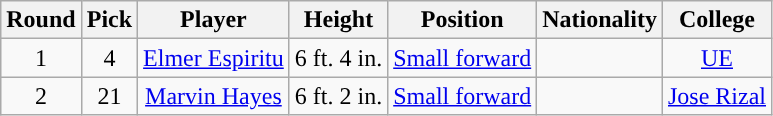<table class="wikitable sortable sortable">
<tr>
<th>Round</th>
<th>Pick</th>
<th>Player</th>
<th>Height</th>
<th>Position</th>
<th>Nationality</th>
<th>College</th>
</tr>
<tr style="text-align: center">
<td>1</td>
<td>4</td>
<td><a href='#'>Elmer Espiritu</a></td>
<td>6 ft. 4 in.</td>
<td><a href='#'>Small forward</a></td>
<td></td>
<td><a href='#'>UE</a></td>
</tr>
<tr style="text-align: center">
<td>2</td>
<td>21</td>
<td><a href='#'>Marvin Hayes</a></td>
<td>6 ft. 2 in.</td>
<td><a href='#'>Small forward</a></td>
<td></td>
<td><a href='#'>Jose Rizal</a></td>
</tr>
</table>
